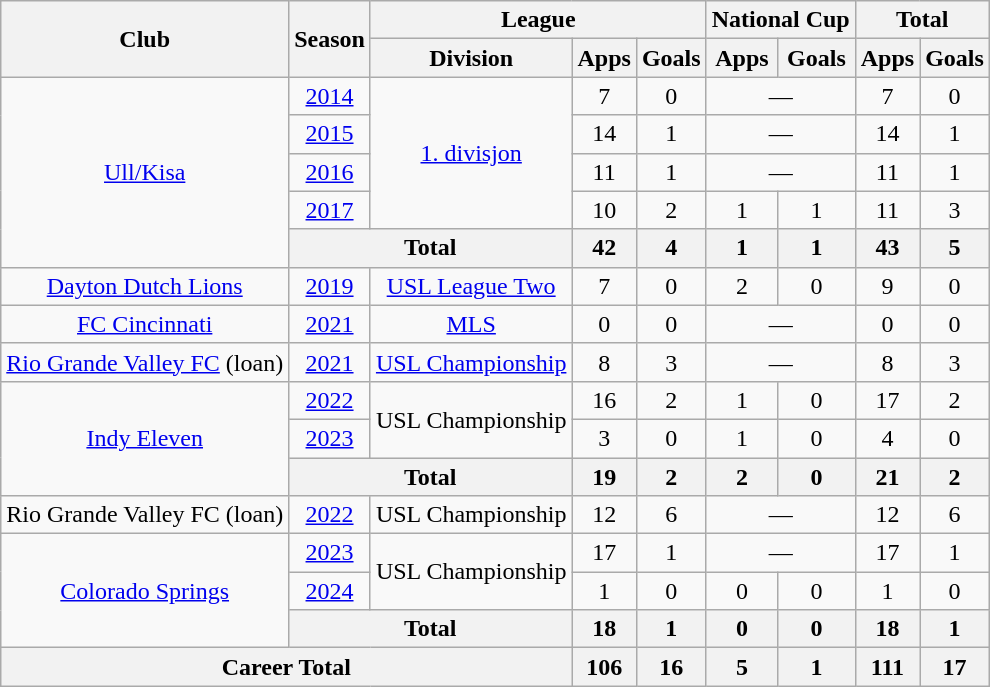<table class="wikitable" style="text-align:center">
<tr>
<th rowspan="2">Club</th>
<th rowspan="2">Season</th>
<th colspan="3">League</th>
<th colspan="2">National Cup</th>
<th colspan="2">Total</th>
</tr>
<tr>
<th>Division</th>
<th>Apps</th>
<th>Goals</th>
<th>Apps</th>
<th>Goals</th>
<th>Apps</th>
<th>Goals</th>
</tr>
<tr>
<td rowspan="5"><a href='#'>Ull/Kisa</a></td>
<td><a href='#'>2014</a></td>
<td rowspan="4"><a href='#'>1. divisjon</a></td>
<td>7</td>
<td>0</td>
<td colspan="2">—</td>
<td>7</td>
<td>0</td>
</tr>
<tr>
<td><a href='#'>2015</a></td>
<td>14</td>
<td>1</td>
<td colspan="2">—</td>
<td>14</td>
<td>1</td>
</tr>
<tr>
<td><a href='#'>2016</a></td>
<td>11</td>
<td>1</td>
<td colspan="2">—</td>
<td>11</td>
<td>1</td>
</tr>
<tr>
<td><a href='#'>2017</a></td>
<td>10</td>
<td>2</td>
<td>1</td>
<td>1</td>
<td>11</td>
<td>3</td>
</tr>
<tr>
<th colspan="2">Total</th>
<th>42</th>
<th>4</th>
<th>1</th>
<th>1</th>
<th>43</th>
<th>5</th>
</tr>
<tr>
<td><a href='#'>Dayton Dutch Lions</a></td>
<td><a href='#'>2019</a></td>
<td><a href='#'>USL League Two</a></td>
<td>7</td>
<td>0</td>
<td>2</td>
<td>0</td>
<td>9</td>
<td>0</td>
</tr>
<tr>
<td><a href='#'>FC Cincinnati</a></td>
<td><a href='#'>2021</a></td>
<td><a href='#'>MLS</a></td>
<td>0</td>
<td>0</td>
<td colspan="2">—</td>
<td>0</td>
<td>0</td>
</tr>
<tr>
<td><a href='#'>Rio Grande Valley FC</a> (loan)</td>
<td><a href='#'>2021</a></td>
<td><a href='#'>USL Championship</a></td>
<td>8</td>
<td>3</td>
<td colspan="2">—</td>
<td>8</td>
<td>3</td>
</tr>
<tr>
<td rowspan="3"><a href='#'>Indy Eleven</a></td>
<td><a href='#'>2022</a></td>
<td rowspan="2">USL Championship</td>
<td>16</td>
<td>2</td>
<td>1</td>
<td>0</td>
<td>17</td>
<td>2</td>
</tr>
<tr>
<td><a href='#'>2023</a></td>
<td>3</td>
<td>0</td>
<td>1</td>
<td>0</td>
<td>4</td>
<td>0</td>
</tr>
<tr>
<th colspan="2">Total</th>
<th>19</th>
<th>2</th>
<th>2</th>
<th>0</th>
<th>21</th>
<th>2</th>
</tr>
<tr>
<td>Rio Grande Valley FC (loan)</td>
<td><a href='#'>2022</a></td>
<td>USL Championship</td>
<td>12</td>
<td>6</td>
<td colspan="2">—</td>
<td>12</td>
<td>6</td>
</tr>
<tr>
<td rowspan="3"><a href='#'>Colorado Springs</a></td>
<td><a href='#'>2023</a></td>
<td rowspan="2">USL Championship</td>
<td>17</td>
<td>1</td>
<td colspan="2">—</td>
<td>17</td>
<td>1</td>
</tr>
<tr>
<td><a href='#'>2024</a></td>
<td>1</td>
<td>0</td>
<td>0</td>
<td>0</td>
<td>1</td>
<td>0</td>
</tr>
<tr>
<th colspan="2">Total</th>
<th>18</th>
<th>1</th>
<th>0</th>
<th>0</th>
<th>18</th>
<th>1</th>
</tr>
<tr>
<th colspan="3">Career Total</th>
<th>106</th>
<th>16</th>
<th>5</th>
<th>1</th>
<th>111</th>
<th>17</th>
</tr>
</table>
